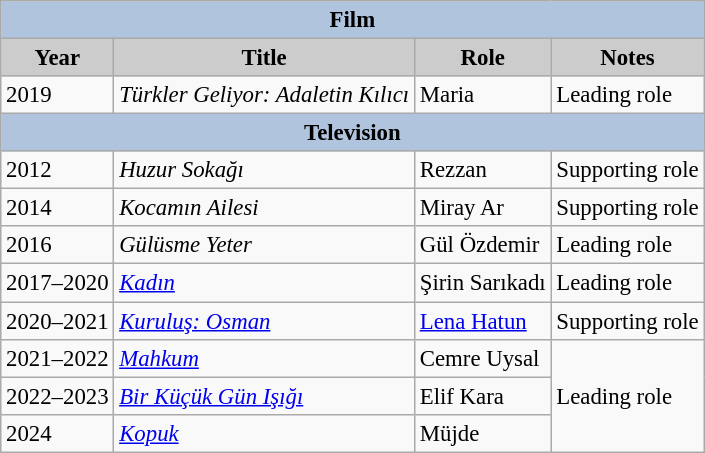<table class="wikitable" style="font-size:95%">
<tr>
<th colspan="4" style="background:LightSteelBlue">Film</th>
</tr>
<tr>
<th style="background:#CCCCCC">Year</th>
<th style="background:#CCCCCC">Title</th>
<th style="background:#CCCCCC">Role</th>
<th style="background:#CCCCCC">Notes</th>
</tr>
<tr>
<td>2019</td>
<td><em>Türkler Geliyor: Adaletin Kılıcı</em></td>
<td>Maria</td>
<td>Leading role</td>
</tr>
<tr>
<th colspan="4" style="background:LightSteelBlue">Television</th>
</tr>
<tr>
<td>2012</td>
<td><em>Huzur Sokağı</em></td>
<td>Rezzan</td>
<td>Supporting role</td>
</tr>
<tr>
<td>2014</td>
<td><em>Kocamın Ailesi</em></td>
<td>Miray Ar</td>
<td>Supporting role</td>
</tr>
<tr>
<td>2016</td>
<td><em>Gülüsme Yeter</em></td>
<td>Gül Özdemir</td>
<td>Leading role</td>
</tr>
<tr>
<td>2017–2020</td>
<td><em><a href='#'>Kadın</a></em></td>
<td>Şirin Sarıkadı</td>
<td>Leading role</td>
</tr>
<tr>
<td>2020–2021</td>
<td><em><a href='#'>Kuruluş: Osman</a></em></td>
<td><a href='#'>Lena Hatun</a></td>
<td>Supporting role</td>
</tr>
<tr>
<td>2021–2022</td>
<td><em><a href='#'>Mahkum</a></em></td>
<td>Cemre Uysal</td>
<td rowspan="3">Leading role</td>
</tr>
<tr>
<td>2022–2023</td>
<td><em><a href='#'>Bir Küçük Gün Işığı</a></em></td>
<td>Elif Kara</td>
</tr>
<tr>
<td>2024</td>
<td><em><a href='#'>Kopuk</a></em></td>
<td>Müjde</td>
</tr>
</table>
